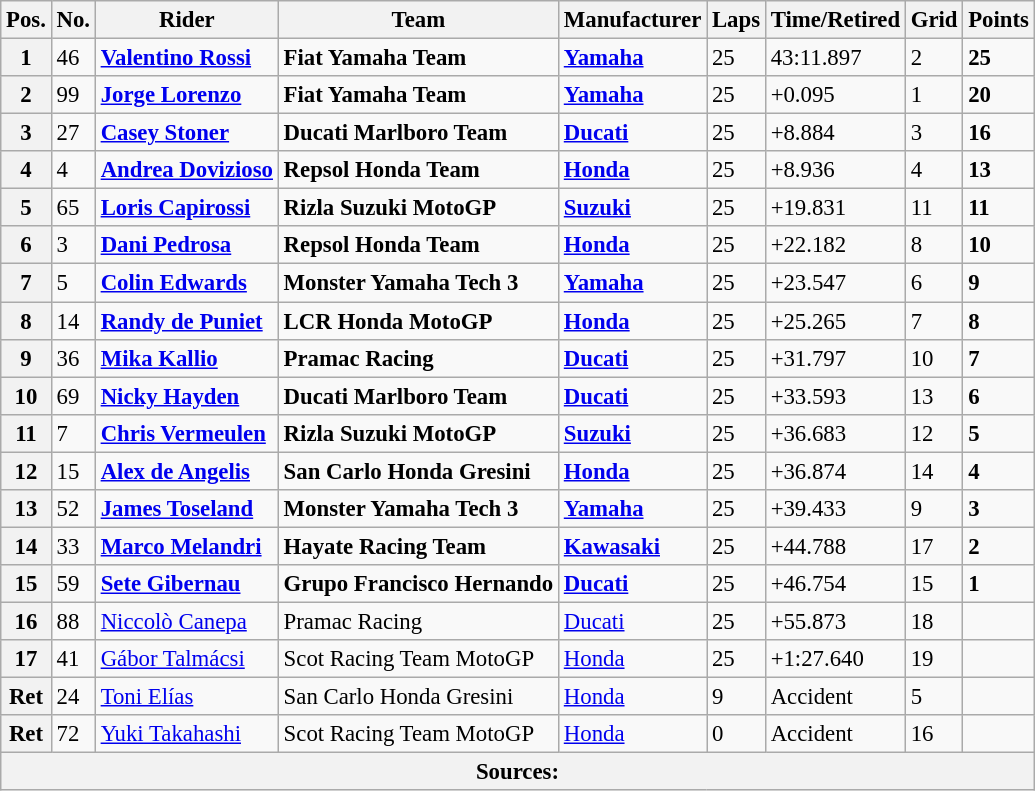<table class="wikitable" style="font-size: 95%;">
<tr>
<th>Pos.</th>
<th>No.</th>
<th>Rider</th>
<th>Team</th>
<th>Manufacturer</th>
<th>Laps</th>
<th>Time/Retired</th>
<th>Grid</th>
<th>Points</th>
</tr>
<tr>
<th>1</th>
<td>46</td>
<td> <strong><a href='#'>Valentino Rossi</a></strong></td>
<td><strong>Fiat Yamaha Team</strong></td>
<td><strong><a href='#'>Yamaha</a></strong></td>
<td>25</td>
<td>43:11.897</td>
<td>2</td>
<td><strong>25</strong></td>
</tr>
<tr>
<th>2</th>
<td>99</td>
<td> <strong><a href='#'>Jorge Lorenzo</a></strong></td>
<td><strong>Fiat Yamaha Team</strong></td>
<td><strong><a href='#'>Yamaha</a></strong></td>
<td>25</td>
<td>+0.095</td>
<td>1</td>
<td><strong>20</strong></td>
</tr>
<tr>
<th>3</th>
<td>27</td>
<td> <strong><a href='#'>Casey Stoner</a></strong></td>
<td><strong>Ducati Marlboro Team</strong></td>
<td><strong><a href='#'>Ducati</a></strong></td>
<td>25</td>
<td>+8.884</td>
<td>3</td>
<td><strong>16</strong></td>
</tr>
<tr>
<th>4</th>
<td>4</td>
<td> <strong><a href='#'>Andrea Dovizioso</a></strong></td>
<td><strong>Repsol Honda Team</strong></td>
<td><strong><a href='#'>Honda</a></strong></td>
<td>25</td>
<td>+8.936</td>
<td>4</td>
<td><strong>13</strong></td>
</tr>
<tr>
<th>5</th>
<td>65</td>
<td> <strong><a href='#'>Loris Capirossi</a></strong></td>
<td><strong>Rizla Suzuki MotoGP</strong></td>
<td><strong><a href='#'>Suzuki</a></strong></td>
<td>25</td>
<td>+19.831</td>
<td>11</td>
<td><strong>11</strong></td>
</tr>
<tr>
<th>6</th>
<td>3</td>
<td> <strong><a href='#'>Dani Pedrosa</a></strong></td>
<td><strong>Repsol Honda Team</strong></td>
<td><strong><a href='#'>Honda</a></strong></td>
<td>25</td>
<td>+22.182</td>
<td>8</td>
<td><strong>10</strong></td>
</tr>
<tr>
<th>7</th>
<td>5</td>
<td> <strong><a href='#'>Colin Edwards</a></strong></td>
<td><strong>Monster Yamaha Tech 3</strong></td>
<td><strong><a href='#'>Yamaha</a></strong></td>
<td>25</td>
<td>+23.547</td>
<td>6</td>
<td><strong>9</strong></td>
</tr>
<tr>
<th>8</th>
<td>14</td>
<td> <strong><a href='#'>Randy de Puniet</a></strong></td>
<td><strong>LCR Honda MotoGP</strong></td>
<td><strong><a href='#'>Honda</a></strong></td>
<td>25</td>
<td>+25.265</td>
<td>7</td>
<td><strong>8</strong></td>
</tr>
<tr>
<th>9</th>
<td>36</td>
<td> <strong><a href='#'>Mika Kallio</a></strong></td>
<td><strong>Pramac Racing</strong></td>
<td><strong><a href='#'>Ducati</a></strong></td>
<td>25</td>
<td>+31.797</td>
<td>10</td>
<td><strong>7</strong></td>
</tr>
<tr>
<th>10</th>
<td>69</td>
<td> <strong><a href='#'>Nicky Hayden</a></strong></td>
<td><strong>Ducati Marlboro Team</strong></td>
<td><strong><a href='#'>Ducati</a></strong></td>
<td>25</td>
<td>+33.593</td>
<td>13</td>
<td><strong>6</strong></td>
</tr>
<tr>
<th>11</th>
<td>7</td>
<td> <strong><a href='#'>Chris Vermeulen</a></strong></td>
<td><strong>Rizla Suzuki MotoGP</strong></td>
<td><strong><a href='#'>Suzuki</a></strong></td>
<td>25</td>
<td>+36.683</td>
<td>12</td>
<td><strong>5</strong></td>
</tr>
<tr>
<th>12</th>
<td>15</td>
<td> <strong><a href='#'>Alex de Angelis</a></strong></td>
<td><strong>San Carlo Honda Gresini</strong></td>
<td><strong><a href='#'>Honda</a></strong></td>
<td>25</td>
<td>+36.874</td>
<td>14</td>
<td><strong>4</strong></td>
</tr>
<tr>
<th>13</th>
<td>52</td>
<td> <strong><a href='#'>James Toseland</a></strong></td>
<td><strong>Monster Yamaha Tech 3</strong></td>
<td><strong><a href='#'>Yamaha</a></strong></td>
<td>25</td>
<td>+39.433</td>
<td>9</td>
<td><strong>3</strong></td>
</tr>
<tr>
<th>14</th>
<td>33</td>
<td> <strong><a href='#'>Marco Melandri</a></strong></td>
<td><strong>Hayate Racing Team</strong></td>
<td><strong><a href='#'>Kawasaki</a></strong></td>
<td>25</td>
<td>+44.788</td>
<td>17</td>
<td><strong>2</strong></td>
</tr>
<tr>
<th>15</th>
<td>59</td>
<td> <strong><a href='#'>Sete Gibernau</a></strong></td>
<td><strong>Grupo Francisco Hernando</strong></td>
<td><strong><a href='#'>Ducati</a></strong></td>
<td>25</td>
<td>+46.754</td>
<td>15</td>
<td><strong>1</strong></td>
</tr>
<tr>
<th>16</th>
<td>88</td>
<td> <a href='#'>Niccolò Canepa</a></td>
<td>Pramac Racing</td>
<td><a href='#'>Ducati</a></td>
<td>25</td>
<td>+55.873</td>
<td>18</td>
<td></td>
</tr>
<tr>
<th>17</th>
<td>41</td>
<td> <a href='#'>Gábor Talmácsi</a></td>
<td>Scot Racing Team MotoGP</td>
<td><a href='#'>Honda</a></td>
<td>25</td>
<td>+1:27.640</td>
<td>19</td>
<td></td>
</tr>
<tr>
<th>Ret</th>
<td>24</td>
<td> <a href='#'>Toni Elías</a></td>
<td>San Carlo Honda Gresini</td>
<td><a href='#'>Honda</a></td>
<td>9</td>
<td>Accident</td>
<td>5</td>
<td></td>
</tr>
<tr>
<th>Ret</th>
<td>72</td>
<td> <a href='#'>Yuki Takahashi</a></td>
<td>Scot Racing Team MotoGP</td>
<td><a href='#'>Honda</a></td>
<td>0</td>
<td>Accident</td>
<td>16</td>
<td></td>
</tr>
<tr>
<th colspan=9>Sources: </th>
</tr>
</table>
